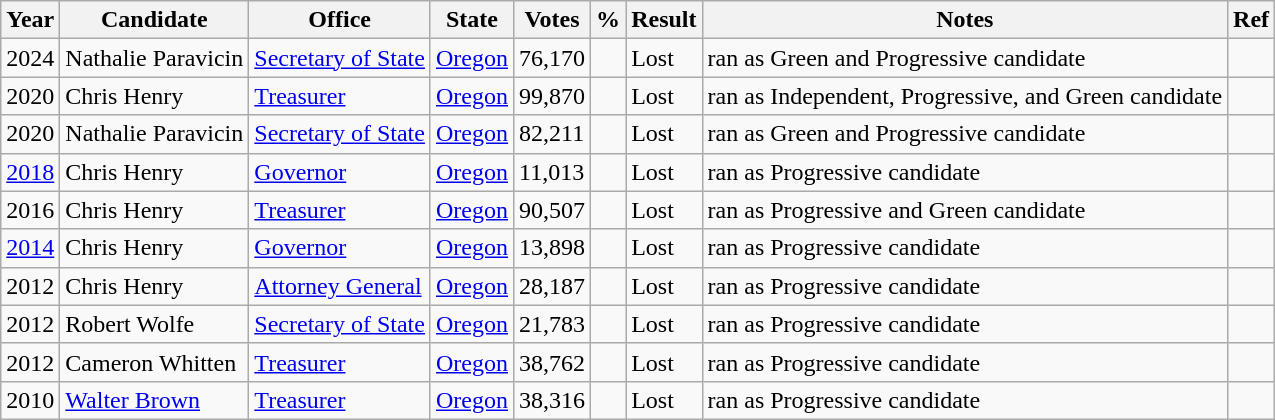<table class="wikitable sortable" style="font-size:100%">
<tr>
<th>Year</th>
<th>Candidate</th>
<th>Office</th>
<th>State</th>
<th>Votes</th>
<th>%</th>
<th>Result</th>
<th>Notes</th>
<th>Ref</th>
</tr>
<tr>
<td>2024</td>
<td>Nathalie Paravicin</td>
<td><a href='#'>Secretary of State</a></td>
<td><a href='#'>Oregon</a></td>
<td>76,170</td>
<td></td>
<td> Lost</td>
<td>ran as Green and Progressive candidate</td>
<td></td>
</tr>
<tr>
<td>2020</td>
<td>Chris Henry</td>
<td><a href='#'>Treasurer</a></td>
<td><a href='#'>Oregon</a></td>
<td>99,870</td>
<td></td>
<td> Lost</td>
<td>ran as Independent, Progressive, and Green candidate</td>
<td></td>
</tr>
<tr>
<td>2020</td>
<td>Nathalie Paravicin</td>
<td><a href='#'>Secretary of State</a></td>
<td><a href='#'>Oregon</a></td>
<td>82,211</td>
<td></td>
<td> Lost</td>
<td>ran as Green and Progressive candidate</td>
<td></td>
</tr>
<tr>
<td><a href='#'>2018</a></td>
<td>Chris Henry</td>
<td><a href='#'>Governor</a></td>
<td><a href='#'>Oregon</a></td>
<td>11,013</td>
<td></td>
<td> Lost</td>
<td>ran as Progressive candidate</td>
<td></td>
</tr>
<tr>
<td>2016</td>
<td>Chris Henry</td>
<td><a href='#'>Treasurer</a></td>
<td><a href='#'>Oregon</a></td>
<td>90,507</td>
<td></td>
<td> Lost</td>
<td>ran as Progressive and Green candidate</td>
<td></td>
</tr>
<tr>
<td><a href='#'>2014</a></td>
<td>Chris Henry</td>
<td><a href='#'>Governor</a></td>
<td><a href='#'>Oregon</a></td>
<td>13,898</td>
<td></td>
<td> Lost</td>
<td>ran as Progressive candidate</td>
<td></td>
</tr>
<tr>
<td>2012</td>
<td>Chris Henry</td>
<td><a href='#'>Attorney General</a></td>
<td><a href='#'>Oregon</a></td>
<td>28,187</td>
<td></td>
<td> Lost</td>
<td>ran as Progressive candidate</td>
<td></td>
</tr>
<tr>
<td>2012</td>
<td>Robert Wolfe</td>
<td><a href='#'>Secretary of State</a></td>
<td><a href='#'>Oregon</a></td>
<td>21,783</td>
<td></td>
<td> Lost</td>
<td>ran as Progressive candidate</td>
<td></td>
</tr>
<tr>
<td>2012</td>
<td>Cameron Whitten</td>
<td><a href='#'>Treasurer</a></td>
<td><a href='#'>Oregon</a></td>
<td>38,762</td>
<td></td>
<td> Lost</td>
<td>ran as Progressive candidate</td>
<td></td>
</tr>
<tr>
<td>2010</td>
<td><a href='#'>Walter Brown</a></td>
<td><a href='#'>Treasurer</a></td>
<td><a href='#'>Oregon</a></td>
<td>38,316</td>
<td></td>
<td> Lost</td>
<td>ran as Progressive candidate</td>
<td></td>
</tr>
</table>
